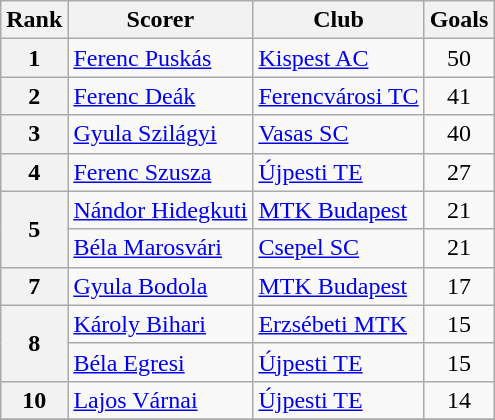<table class="wikitable" style="text-align:center">
<tr>
<th>Rank</th>
<th>Scorer</th>
<th>Club</th>
<th>Goals</th>
</tr>
<tr>
<th rowspan="1">1</th>
<td align=left> <a href='#'>Ferenc Puskás</a></td>
<td align=left><a href='#'>Kispest AC</a></td>
<td>50</td>
</tr>
<tr>
<th rowspan="1">2</th>
<td align=left> <a href='#'>Ferenc Deák</a></td>
<td align=left><a href='#'>Ferencvárosi TC</a></td>
<td>41</td>
</tr>
<tr>
<th rowspan="1">3</th>
<td align=left> <a href='#'>Gyula Szilágyi</a></td>
<td align=left><a href='#'>Vasas SC</a></td>
<td>40</td>
</tr>
<tr>
<th rowspan="1">4</th>
<td align=left> <a href='#'>Ferenc Szusza</a></td>
<td align=left><a href='#'>Újpesti TE</a></td>
<td>27</td>
</tr>
<tr>
<th rowspan="2">5</th>
<td align=left> <a href='#'>Nándor Hidegkuti</a></td>
<td align=left><a href='#'>MTK Budapest</a></td>
<td>21</td>
</tr>
<tr>
<td align=left> <a href='#'>Béla Marosvári</a></td>
<td align=left><a href='#'>Csepel SC</a></td>
<td>21</td>
</tr>
<tr>
<th rowspan="1">7</th>
<td align=left> <a href='#'>Gyula Bodola</a></td>
<td align=left><a href='#'>MTK Budapest</a></td>
<td>17</td>
</tr>
<tr>
<th rowspan="2">8</th>
<td align=left> <a href='#'>Károly Bihari</a></td>
<td align=left><a href='#'>Erzsébeti MTK</a></td>
<td>15</td>
</tr>
<tr>
<td align=left> <a href='#'>Béla Egresi</a></td>
<td align=left><a href='#'>Újpesti TE</a></td>
<td>15</td>
</tr>
<tr>
<th rowspan="1">10</th>
<td align=left> <a href='#'>Lajos Várnai</a></td>
<td align=left><a href='#'>Újpesti TE</a></td>
<td>14</td>
</tr>
<tr>
</tr>
</table>
